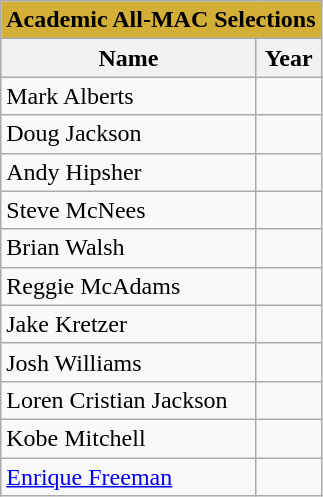<table class="wikitable">
<tr>
<th colspan=2 style="background:#d4af37;">Academic All-MAC Selections</th>
</tr>
<tr>
<th>Name</th>
<th>Year</th>
</tr>
<tr>
<td>Mark Alberts</td>
<td></td>
</tr>
<tr>
<td>Doug Jackson</td>
<td></td>
</tr>
<tr>
<td>Andy Hipsher</td>
<td></td>
</tr>
<tr>
<td>Steve McNees</td>
<td></td>
</tr>
<tr>
<td>Brian Walsh</td>
<td></td>
</tr>
<tr>
<td>Reggie McAdams</td>
<td></td>
</tr>
<tr>
<td>Jake Kretzer</td>
<td></td>
</tr>
<tr>
<td>Josh Williams</td>
<td></td>
</tr>
<tr>
<td>Loren Cristian Jackson</td>
<td></td>
</tr>
<tr>
<td>Kobe Mitchell</td>
<td></td>
</tr>
<tr>
<td><a href='#'>Enrique Freeman</a></td>
<td></td>
</tr>
</table>
